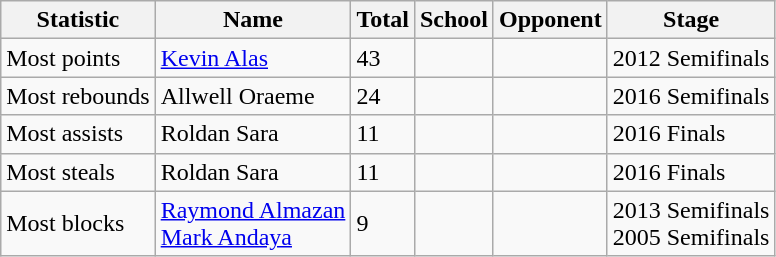<table class=wikitable>
<tr>
<th>Statistic</th>
<th>Name</th>
<th>Total</th>
<th>School</th>
<th>Opponent</th>
<th>Stage</th>
</tr>
<tr>
<td>Most points</td>
<td><a href='#'>Kevin Alas</a></td>
<td>43</td>
<td></td>
<td></td>
<td>2012 Semifinals</td>
</tr>
<tr>
<td>Most rebounds</td>
<td>Allwell Oraeme</td>
<td>24</td>
<td></td>
<td></td>
<td>2016 Semifinals</td>
</tr>
<tr>
<td>Most assists</td>
<td>Roldan Sara</td>
<td>11</td>
<td></td>
<td></td>
<td>2016 Finals</td>
</tr>
<tr>
<td>Most steals</td>
<td>Roldan Sara</td>
<td>11</td>
<td></td>
<td></td>
<td>2016 Finals</td>
</tr>
<tr>
<td>Most blocks</td>
<td><a href='#'>Raymond Almazan</a><br><a href='#'>Mark Andaya</a></td>
<td>9</td>
<td></td>
<td></td>
<td>2013 Semifinals<br>2005 Semifinals</td>
</tr>
</table>
